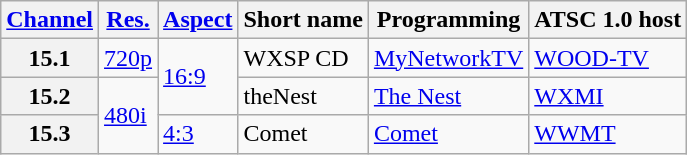<table class="wikitable">
<tr>
<th scope = "col"><a href='#'>Channel</a></th>
<th scope = "col"><a href='#'>Res.</a></th>
<th scope = "col"><a href='#'>Aspect</a></th>
<th scope = "col">Short name</th>
<th scope = "col">Programming</th>
<th scope = "col">ATSC 1.0 host</th>
</tr>
<tr>
<th scope = "row">15.1</th>
<td><a href='#'>720p</a></td>
<td rowspan=2><a href='#'>16:9</a></td>
<td>WXSP CD</td>
<td><a href='#'>MyNetworkTV</a></td>
<td><a href='#'>WOOD-TV</a></td>
</tr>
<tr>
<th scope = "row">15.2</th>
<td rowspan=2><a href='#'>480i</a></td>
<td>theNest</td>
<td><a href='#'>The Nest</a></td>
<td><a href='#'>WXMI</a></td>
</tr>
<tr>
<th scope = "row">15.3</th>
<td><a href='#'>4:3</a></td>
<td>Comet</td>
<td><a href='#'>Comet</a></td>
<td><a href='#'>WWMT</a></td>
</tr>
</table>
